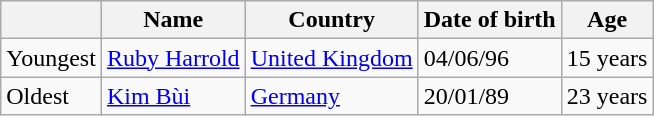<table class="wikitable">
<tr>
<th></th>
<th>Name</th>
<th>Country</th>
<th>Date of birth</th>
<th>Age</th>
</tr>
<tr>
<td>Youngest</td>
<td><a href='#'>Ruby Harrold</a></td>
<td>  <a href='#'>United Kingdom</a></td>
<td>04/06/96</td>
<td>15 years</td>
</tr>
<tr>
<td>Oldest</td>
<td><a href='#'>Kim Bùi</a></td>
<td> <a href='#'>Germany</a></td>
<td>20/01/89</td>
<td>23 years</td>
</tr>
</table>
